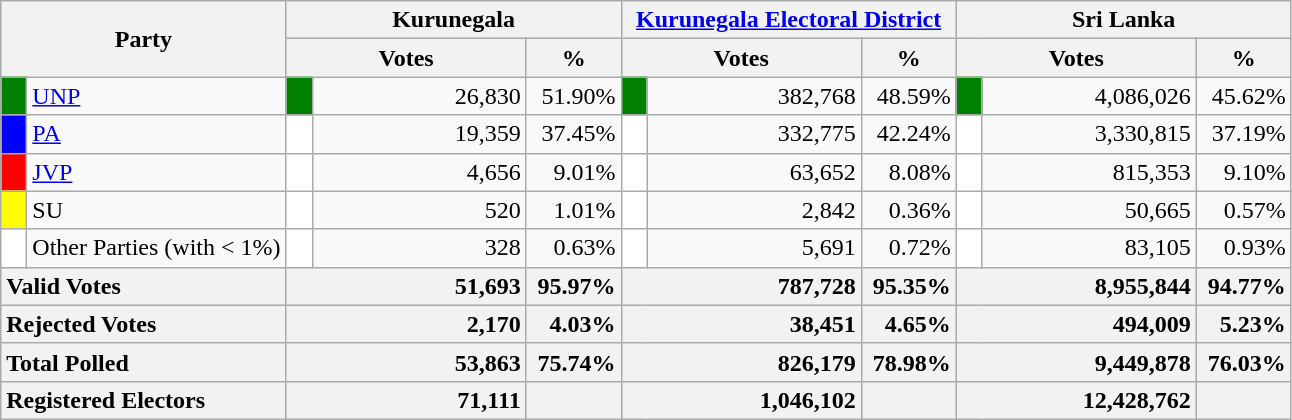<table class="wikitable">
<tr>
<th colspan="2" width="144px"rowspan="2">Party</th>
<th colspan="3" width="216px">Kurunegala</th>
<th colspan="3" width="216px"><a href='#'>Kurunegala Electoral District</a></th>
<th colspan="3" width="216px">Sri Lanka</th>
</tr>
<tr>
<th colspan="2" width="144px">Votes</th>
<th>%</th>
<th colspan="2" width="144px">Votes</th>
<th>%</th>
<th colspan="2" width="144px">Votes</th>
<th>%</th>
</tr>
<tr>
<td style="background-color:green;" width="10px"></td>
<td style="text-align:left;"><a href='#'>UNP</a></td>
<td style="background-color:green;" width="10px"></td>
<td style="text-align:right;">26,830</td>
<td style="text-align:right;">51.90%</td>
<td style="background-color:green;" width="10px"></td>
<td style="text-align:right;">382,768</td>
<td style="text-align:right;">48.59%</td>
<td style="background-color:green;" width="10px"></td>
<td style="text-align:right;">4,086,026</td>
<td style="text-align:right;">45.62%</td>
</tr>
<tr>
<td style="background-color:blue;" width="10px"></td>
<td style="text-align:left;"><a href='#'>PA</a></td>
<td style="background-color:white;" width="10px"></td>
<td style="text-align:right;">19,359</td>
<td style="text-align:right;">37.45%</td>
<td style="background-color:white;" width="10px"></td>
<td style="text-align:right;">332,775</td>
<td style="text-align:right;">42.24%</td>
<td style="background-color:white;" width="10px"></td>
<td style="text-align:right;">3,330,815</td>
<td style="text-align:right;">37.19%</td>
</tr>
<tr>
<td style="background-color:red;" width="10px"></td>
<td style="text-align:left;"><a href='#'>JVP</a></td>
<td style="background-color:white;" width="10px"></td>
<td style="text-align:right;">4,656</td>
<td style="text-align:right;">9.01%</td>
<td style="background-color:white;" width="10px"></td>
<td style="text-align:right;">63,652</td>
<td style="text-align:right;">8.08%</td>
<td style="background-color:white;" width="10px"></td>
<td style="text-align:right;">815,353</td>
<td style="text-align:right;">9.10%</td>
</tr>
<tr>
<td style="background-color:yellow;" width="10px"></td>
<td style="text-align:left;">SU</td>
<td style="background-color:white;" width="10px"></td>
<td style="text-align:right;">520</td>
<td style="text-align:right;">1.01%</td>
<td style="background-color:white;" width="10px"></td>
<td style="text-align:right;">2,842</td>
<td style="text-align:right;">0.36%</td>
<td style="background-color:white;" width="10px"></td>
<td style="text-align:right;">50,665</td>
<td style="text-align:right;">0.57%</td>
</tr>
<tr>
<td style="background-color:white;" width="10px"></td>
<td style="text-align:left;">Other Parties (with < 1%)</td>
<td style="background-color:white;" width="10px"></td>
<td style="text-align:right;">328</td>
<td style="text-align:right;">0.63%</td>
<td style="background-color:white;" width="10px"></td>
<td style="text-align:right;">5,691</td>
<td style="text-align:right;">0.72%</td>
<td style="background-color:white;" width="10px"></td>
<td style="text-align:right;">83,105</td>
<td style="text-align:right;">0.93%</td>
</tr>
<tr>
<th colspan="2" width="144px"style="text-align:left;">Valid Votes</th>
<th style="text-align:right;"colspan="2" width="144px">51,693</th>
<th style="text-align:right;">95.97%</th>
<th style="text-align:right;"colspan="2" width="144px">787,728</th>
<th style="text-align:right;">95.35%</th>
<th style="text-align:right;"colspan="2" width="144px">8,955,844</th>
<th style="text-align:right;">94.77%</th>
</tr>
<tr>
<th colspan="2" width="144px"style="text-align:left;">Rejected Votes</th>
<th style="text-align:right;"colspan="2" width="144px">2,170</th>
<th style="text-align:right;">4.03%</th>
<th style="text-align:right;"colspan="2" width="144px">38,451</th>
<th style="text-align:right;">4.65%</th>
<th style="text-align:right;"colspan="2" width="144px">494,009</th>
<th style="text-align:right;">5.23%</th>
</tr>
<tr>
<th colspan="2" width="144px"style="text-align:left;">Total Polled</th>
<th style="text-align:right;"colspan="2" width="144px">53,863</th>
<th style="text-align:right;">75.74%</th>
<th style="text-align:right;"colspan="2" width="144px">826,179</th>
<th style="text-align:right;">78.98%</th>
<th style="text-align:right;"colspan="2" width="144px">9,449,878</th>
<th style="text-align:right;">76.03%</th>
</tr>
<tr>
<th colspan="2" width="144px"style="text-align:left;">Registered Electors</th>
<th style="text-align:right;"colspan="2" width="144px">71,111</th>
<th></th>
<th style="text-align:right;"colspan="2" width="144px">1,046,102</th>
<th></th>
<th style="text-align:right;"colspan="2" width="144px">12,428,762</th>
<th></th>
</tr>
</table>
